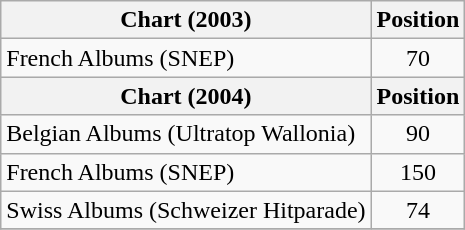<table class="wikitable sortable">
<tr>
<th>Chart (2003)</th>
<th>Position</th>
</tr>
<tr>
<td align="left">French Albums (SNEP)</td>
<td align="center">70</td>
</tr>
<tr>
<th>Chart (2004)</th>
<th>Position</th>
</tr>
<tr>
<td align="left">Belgian Albums (Ultratop Wallonia)</td>
<td align="center">90</td>
</tr>
<tr>
<td align="left">French Albums (SNEP)</td>
<td align="center">150</td>
</tr>
<tr>
<td align="left">Swiss Albums (Schweizer Hitparade)</td>
<td align="center">74</td>
</tr>
<tr>
</tr>
</table>
